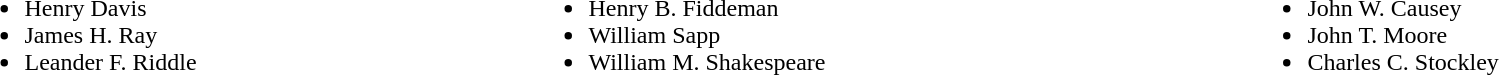<table width=100%>
<tr valign=top>
<td><br><ul><li>Henry Davis</li><li>James H. Ray</li><li>Leander F. Riddle</li></ul></td>
<td><br><ul><li>Henry B. Fiddeman</li><li>William Sapp</li><li>William M. Shakespeare</li></ul></td>
<td><br><ul><li>John W. Causey</li><li>John T. Moore</li><li>Charles C. Stockley</li></ul></td>
</tr>
</table>
